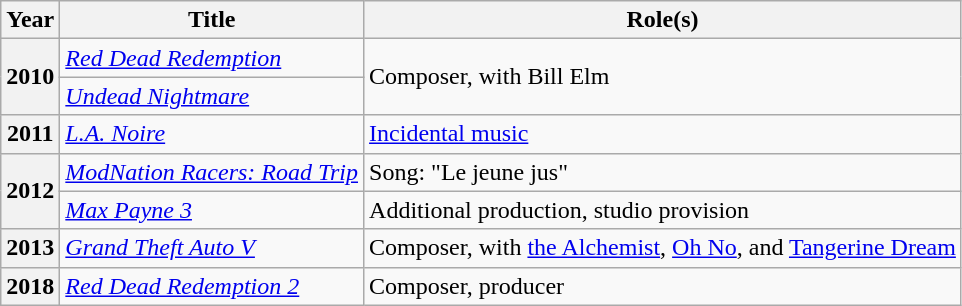<table class="wikitable sortable plainrowheaders">
<tr>
<th scope="col">Year</th>
<th scope="col">Title</th>
<th scope="col">Role(s)</th>
</tr>
<tr>
<th scope="row" rowspan="2">2010</th>
<td><em><a href='#'>Red Dead Redemption</a></em></td>
<td rowspan="2">Composer, with Bill Elm</td>
</tr>
<tr>
<td><em><a href='#'>Undead Nightmare</a></em></td>
</tr>
<tr>
<th scope="row">2011</th>
<td><em><a href='#'>L.A. Noire</a></em></td>
<td><a href='#'>Incidental music</a></td>
</tr>
<tr>
<th scope="row" rowspan="2">2012</th>
<td><em><a href='#'>ModNation Racers: Road Trip</a></em></td>
<td>Song: "Le jeune jus"</td>
</tr>
<tr>
<td><em><a href='#'>Max Payne 3</a></em></td>
<td>Additional production, studio provision</td>
</tr>
<tr>
<th scope="row">2013</th>
<td><em><a href='#'>Grand Theft Auto V</a></em></td>
<td>Composer, with <a href='#'>the Alchemist</a>, <a href='#'>Oh No</a>, and <a href='#'>Tangerine Dream</a></td>
</tr>
<tr>
<th scope="row">2018</th>
<td><em><a href='#'>Red Dead Redemption 2</a></em></td>
<td>Composer, producer</td>
</tr>
</table>
